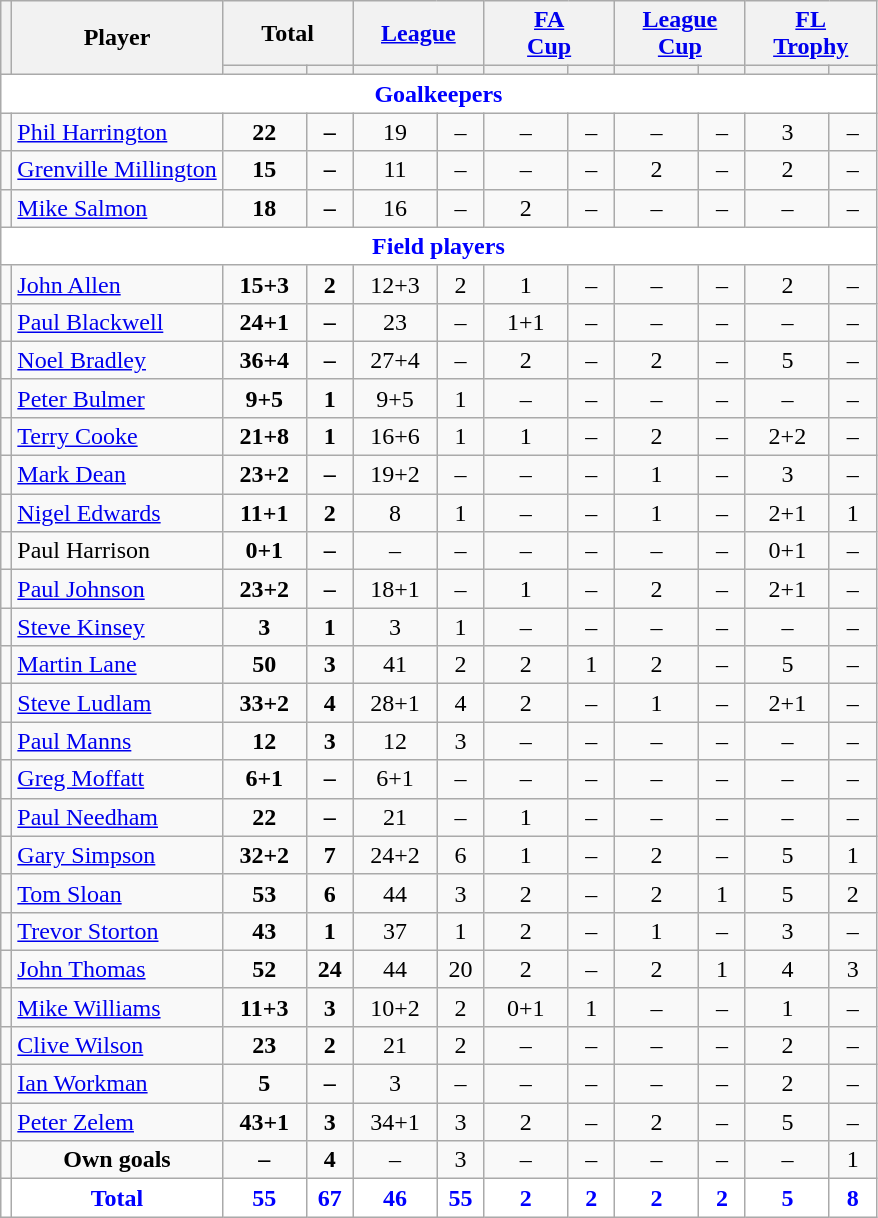<table class="wikitable"  style="text-align:center;">
<tr>
<th rowspan="2" style="font-size:80%;"></th>
<th rowspan="2">Player</th>
<th colspan="2">Total</th>
<th colspan="2"><a href='#'>League</a></th>
<th colspan="2"><a href='#'>FA<br>Cup</a></th>
<th colspan="2"><a href='#'>League<br>Cup</a></th>
<th colspan="2"><a href='#'>FL<br>Trophy</a></th>
</tr>
<tr>
<th style="width: 50px; font-size:80%;"></th>
<th style="width: 25px; font-size:80%;"></th>
<th style="width: 50px; font-size:80%;"></th>
<th style="width: 25px; font-size:80%;"></th>
<th style="width: 50px; font-size:80%;"></th>
<th style="width: 25px; font-size:80%;"></th>
<th style="width: 50px; font-size:80%;"></th>
<th style="width: 25px; font-size:80%;"></th>
<th style="width: 50px; font-size:80%;"></th>
<th style="width: 25px; font-size:80%;"></th>
</tr>
<tr>
<td colspan="12" style="background:white; color:blue; text-align:center;"><strong>Goalkeepers</strong></td>
</tr>
<tr>
<td></td>
<td style="text-align:left;"><a href='#'>Phil Harrington</a></td>
<td><strong>22</strong></td>
<td><strong>–</strong></td>
<td>19</td>
<td>–</td>
<td>–</td>
<td>–</td>
<td>–</td>
<td>–</td>
<td>3</td>
<td>–</td>
</tr>
<tr>
<td></td>
<td style="text-align:left;"><a href='#'>Grenville Millington</a></td>
<td><strong>15</strong></td>
<td><strong>–</strong></td>
<td>11</td>
<td>–</td>
<td>–</td>
<td>–</td>
<td>2</td>
<td>–</td>
<td>2</td>
<td>–</td>
</tr>
<tr>
<td></td>
<td style="text-align:left;"><a href='#'>Mike Salmon</a></td>
<td><strong>18</strong></td>
<td><strong>–</strong></td>
<td>16</td>
<td>–</td>
<td>2</td>
<td>–</td>
<td>–</td>
<td>–</td>
<td>–</td>
<td>–</td>
</tr>
<tr>
<td colspan="12" style="background:white; color:blue; text-align:center;"><strong>Field players</strong></td>
</tr>
<tr>
<td></td>
<td style="text-align:left;"><a href='#'>John Allen</a></td>
<td><strong>15+3</strong></td>
<td><strong>2</strong></td>
<td>12+3</td>
<td>2</td>
<td>1</td>
<td>–</td>
<td>–</td>
<td>–</td>
<td>2</td>
<td>–</td>
</tr>
<tr>
<td></td>
<td style="text-align:left;"><a href='#'>Paul Blackwell</a></td>
<td><strong>24+1</strong></td>
<td><strong>–</strong></td>
<td>23</td>
<td>–</td>
<td>1+1</td>
<td>–</td>
<td>–</td>
<td>–</td>
<td>–</td>
<td>–</td>
</tr>
<tr>
<td></td>
<td style="text-align:left;"><a href='#'>Noel Bradley</a></td>
<td><strong>36+4</strong></td>
<td><strong>–</strong></td>
<td>27+4</td>
<td>–</td>
<td>2</td>
<td>–</td>
<td>2</td>
<td>–</td>
<td>5</td>
<td>–</td>
</tr>
<tr>
<td></td>
<td style="text-align:left;"><a href='#'>Peter Bulmer</a></td>
<td><strong>9+5</strong></td>
<td><strong>1</strong></td>
<td>9+5</td>
<td>1</td>
<td>–</td>
<td>–</td>
<td>–</td>
<td>–</td>
<td>–</td>
<td>–</td>
</tr>
<tr>
<td></td>
<td style="text-align:left;"><a href='#'>Terry Cooke</a></td>
<td><strong>21+8</strong></td>
<td><strong>1</strong></td>
<td>16+6</td>
<td>1</td>
<td>1</td>
<td>–</td>
<td>2</td>
<td>–</td>
<td>2+2</td>
<td>–</td>
</tr>
<tr>
<td></td>
<td style="text-align:left;"><a href='#'>Mark Dean</a></td>
<td><strong>23+2</strong></td>
<td><strong>–</strong></td>
<td>19+2</td>
<td>–</td>
<td>–</td>
<td>–</td>
<td>1</td>
<td>–</td>
<td>3</td>
<td>–</td>
</tr>
<tr>
<td></td>
<td style="text-align:left;"><a href='#'>Nigel Edwards</a></td>
<td><strong>11+1</strong></td>
<td><strong>2</strong></td>
<td>8</td>
<td>1</td>
<td>–</td>
<td>–</td>
<td>1</td>
<td>–</td>
<td>2+1</td>
<td>1</td>
</tr>
<tr>
<td></td>
<td style="text-align:left;">Paul Harrison</td>
<td><strong>0+1</strong></td>
<td><strong>–</strong></td>
<td>–</td>
<td>–</td>
<td>–</td>
<td>–</td>
<td>–</td>
<td>–</td>
<td>0+1</td>
<td>–</td>
</tr>
<tr>
<td></td>
<td style="text-align:left;"><a href='#'>Paul Johnson</a></td>
<td><strong>23+2</strong></td>
<td><strong>–</strong></td>
<td>18+1</td>
<td>–</td>
<td>1</td>
<td>–</td>
<td>2</td>
<td>–</td>
<td>2+1</td>
<td>–</td>
</tr>
<tr>
<td></td>
<td style="text-align:left;"><a href='#'>Steve Kinsey</a></td>
<td><strong>3</strong></td>
<td><strong>1</strong></td>
<td>3</td>
<td>1</td>
<td>–</td>
<td>–</td>
<td>–</td>
<td>–</td>
<td>–</td>
<td>–</td>
</tr>
<tr>
<td></td>
<td style="text-align:left;"><a href='#'>Martin Lane</a></td>
<td><strong>50</strong></td>
<td><strong>3</strong></td>
<td>41</td>
<td>2</td>
<td>2</td>
<td>1</td>
<td>2</td>
<td>–</td>
<td>5</td>
<td>–</td>
</tr>
<tr>
<td></td>
<td style="text-align:left;"><a href='#'>Steve Ludlam</a></td>
<td><strong>33+2</strong></td>
<td><strong>4</strong></td>
<td>28+1</td>
<td>4</td>
<td>2</td>
<td>–</td>
<td>1</td>
<td>–</td>
<td>2+1</td>
<td>–</td>
</tr>
<tr>
<td></td>
<td style="text-align:left;"><a href='#'>Paul Manns</a></td>
<td><strong>12</strong></td>
<td><strong>3</strong></td>
<td>12</td>
<td>3</td>
<td>–</td>
<td>–</td>
<td>–</td>
<td>–</td>
<td>–</td>
<td>–</td>
</tr>
<tr>
<td></td>
<td style="text-align:left;"><a href='#'>Greg Moffatt</a></td>
<td><strong>6+1</strong></td>
<td><strong>–</strong></td>
<td>6+1</td>
<td>–</td>
<td>–</td>
<td>–</td>
<td>–</td>
<td>–</td>
<td>–</td>
<td>–</td>
</tr>
<tr>
<td></td>
<td style="text-align:left;"><a href='#'>Paul Needham</a></td>
<td><strong>22</strong></td>
<td><strong>–</strong></td>
<td>21</td>
<td>–</td>
<td>1</td>
<td>–</td>
<td>–</td>
<td>–</td>
<td>–</td>
<td>–</td>
</tr>
<tr>
<td></td>
<td style="text-align:left;"><a href='#'>Gary Simpson</a></td>
<td><strong>32+2</strong></td>
<td><strong>7</strong></td>
<td>24+2</td>
<td>6</td>
<td>1</td>
<td>–</td>
<td>2</td>
<td>–</td>
<td>5</td>
<td>1</td>
</tr>
<tr>
<td></td>
<td style="text-align:left;"><a href='#'>Tom Sloan</a></td>
<td><strong>53</strong></td>
<td><strong>6</strong></td>
<td>44</td>
<td>3</td>
<td>2</td>
<td>–</td>
<td>2</td>
<td>1</td>
<td>5</td>
<td>2</td>
</tr>
<tr>
<td></td>
<td style="text-align:left;"><a href='#'>Trevor Storton</a></td>
<td><strong>43</strong></td>
<td><strong>1</strong></td>
<td>37</td>
<td>1</td>
<td>2</td>
<td>–</td>
<td>1</td>
<td>–</td>
<td>3</td>
<td>–</td>
</tr>
<tr>
<td></td>
<td style="text-align:left;"><a href='#'>John Thomas</a></td>
<td><strong>52</strong></td>
<td><strong>24</strong></td>
<td>44</td>
<td>20</td>
<td>2</td>
<td>–</td>
<td>2</td>
<td>1</td>
<td>4</td>
<td>3</td>
</tr>
<tr>
<td></td>
<td style="text-align:left;"><a href='#'>Mike Williams</a></td>
<td><strong>11+3</strong></td>
<td><strong>3</strong></td>
<td>10+2</td>
<td>2</td>
<td>0+1</td>
<td>1</td>
<td>–</td>
<td>–</td>
<td>1</td>
<td>–</td>
</tr>
<tr>
<td></td>
<td style="text-align:left;"><a href='#'>Clive Wilson</a></td>
<td><strong>23</strong></td>
<td><strong>2</strong></td>
<td>21</td>
<td>2</td>
<td>–</td>
<td>–</td>
<td>–</td>
<td>–</td>
<td>2</td>
<td>–</td>
</tr>
<tr>
<td></td>
<td style="text-align:left;"><a href='#'>Ian Workman</a></td>
<td><strong>5</strong></td>
<td><strong>–</strong></td>
<td>3</td>
<td>–</td>
<td>–</td>
<td>–</td>
<td>–</td>
<td>–</td>
<td>2</td>
<td>–</td>
</tr>
<tr>
<td></td>
<td style="text-align:left;"><a href='#'>Peter Zelem</a></td>
<td><strong>43+1</strong></td>
<td><strong>3</strong></td>
<td>34+1</td>
<td>3</td>
<td>2</td>
<td>–</td>
<td>2</td>
<td>–</td>
<td>5</td>
<td>–</td>
</tr>
<tr>
<td></td>
<td><strong>Own goals</strong></td>
<td><strong>–</strong></td>
<td><strong>4</strong></td>
<td>–</td>
<td>3</td>
<td>–</td>
<td>–</td>
<td>–</td>
<td>–</td>
<td>–</td>
<td>1</td>
</tr>
<tr style="background:white; color:blue; text-align:center;">
<td></td>
<td><strong>Total</strong></td>
<td><strong>55</strong></td>
<td><strong>67</strong></td>
<td><strong>46</strong></td>
<td><strong>55</strong></td>
<td><strong>2</strong></td>
<td><strong>2</strong></td>
<td><strong>2</strong></td>
<td><strong>2</strong></td>
<td><strong>5</strong></td>
<td><strong>8</strong></td>
</tr>
</table>
